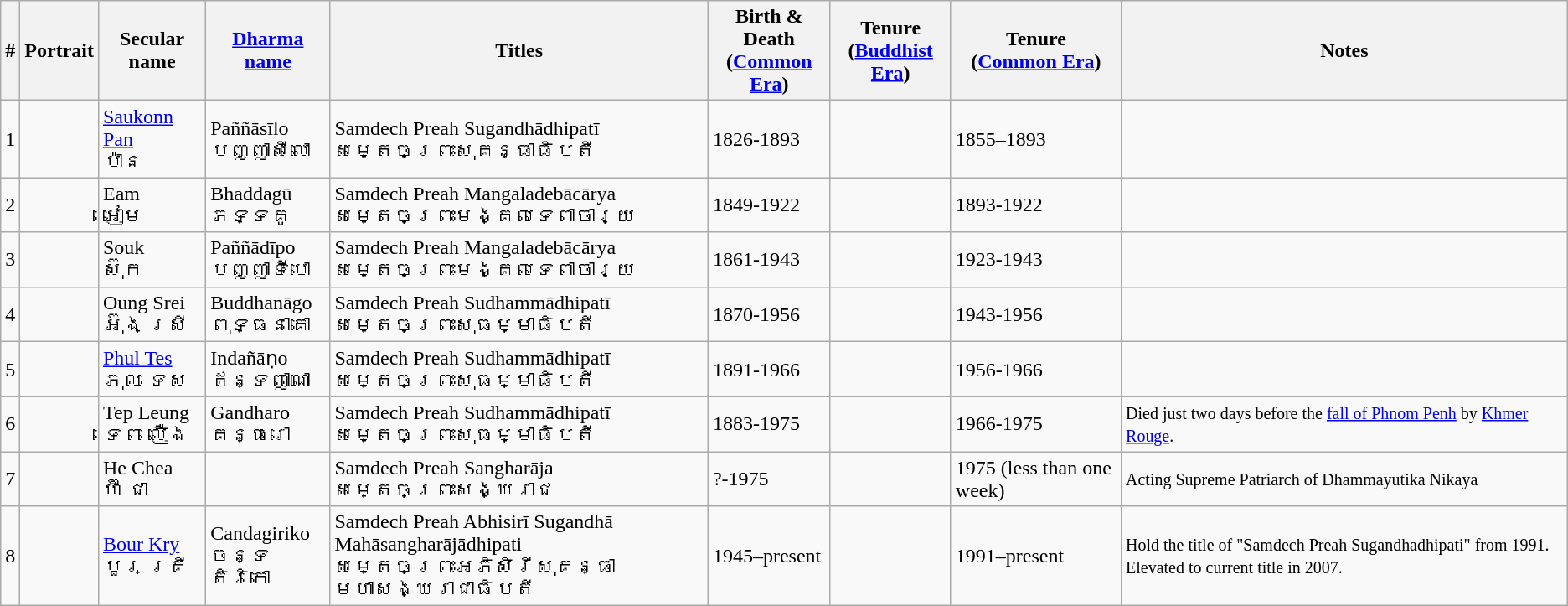<table class="wikitable">
<tr>
<th>#</th>
<th>Portrait</th>
<th>Secular name</th>
<th><a href='#'>Dharma name</a></th>
<th>Titles</th>
<th>Birth & Death <br> (<a href='#'>Common Era</a>)</th>
<th>Tenure <br> (<a href='#'>Buddhist Era</a>)</th>
<th>Tenure <br> (<a href='#'>Common Era</a>)</th>
<th>Notes</th>
</tr>
<tr>
<td>1</td>
<td></td>
<td><a href='#'>Saukonn Pan</a><br>ប៉ាន</td>
<td>Paññāsīlo<br>បញ្ញាសីលោ</td>
<td>Samdech Preah Sugandhādhipatī<br>សម្តេចព្រះសុគន្ធាធិបតី</td>
<td>1826-1893</td>
<td></td>
<td>1855–1893</td>
<td></td>
</tr>
<tr>
<td>2</td>
<td></td>
<td>Eam<br>អៀម</td>
<td>Bhaddagū<br>ភទ្ទគូ</td>
<td>Samdech Preah Mangaladebācārya<br>សម្តេចព្រះមង្គលទេពាចារ្យ</td>
<td>1849-1922</td>
<td></td>
<td>1893-1922</td>
<td></td>
</tr>
<tr>
<td>3</td>
<td></td>
<td>Souk<br>ស៊ុក</td>
<td>Paññādīpo<br>បញ្ញាទីបោ</td>
<td>Samdech Preah Mangaladebācārya<br>សម្តេចព្រះមង្គលទេពាចារ្យ</td>
<td>1861-1943</td>
<td></td>
<td>1923-1943</td>
<td></td>
</tr>
<tr>
<td>4</td>
<td></td>
<td>Oung Srei<br>អ៊ុង ស្រី</td>
<td>Buddhanāgo<br>ពុទ្ធនាគោ</td>
<td>Samdech Preah Sudhammādhipatī<br>សម្តេចព្រះសុធម្មាធិបតី</td>
<td>1870-1956</td>
<td></td>
<td>1943-1956</td>
<td></td>
</tr>
<tr>
<td>5</td>
<td></td>
<td><a href='#'>Phul Tes</a><br>ភុល ទេស</td>
<td>Indañāṇo<br>ឥន្ទញាណោ</td>
<td>Samdech Preah Sudhammādhipatī<br>សម្តេចព្រះសុធម្មាធិបតី</td>
<td>1891-1966</td>
<td></td>
<td>1956-1966</td>
<td></td>
</tr>
<tr>
<td>6</td>
<td></td>
<td>Tep Leung<br>ទេព លឿង</td>
<td>Gandharo<br>គន្ធរោ</td>
<td>Samdech Preah Sudhammādhipatī<br>សម្តេចព្រះសុធម្មាធិបតី</td>
<td>1883-1975</td>
<td></td>
<td>1966-1975</td>
<td><small>Died just two days before the <a href='#'>fall of Phnom Penh</a> by <a href='#'>Khmer Rouge</a>.</small></td>
</tr>
<tr>
<td>7</td>
<td></td>
<td>He Chea<br>ហ៊ី ជា</td>
<td></td>
<td>Samdech Preah Sangharāja<br>សម្តេចព្រះសង្ឃរាជ</td>
<td>?-1975</td>
<td></td>
<td>1975 (less than one week)</td>
<td><small>Acting Supreme Patriarch of Dhammayutika Nikaya</small></td>
</tr>
<tr>
<td>8</td>
<td></td>
<td><a href='#'>Bour Kry</a><br>បួរ គ្រី</td>
<td>Candagiriko<br>ចន្ទតិរិកោ</td>
<td>Samdech Preah Abhisirī Sugandhā Mahāsangharājādhipati<br>សម្តេចព្រះអភិសិរីសុគន្ធា មហាសង្ឃរាជាធិបតី</td>
<td>1945–present</td>
<td></td>
<td>1991–present</td>
<td><small>Hold the title of "Samdech Preah Sugandhadhipati" from 1991. Elevated to current title in 2007.</small></td>
</tr>
</table>
